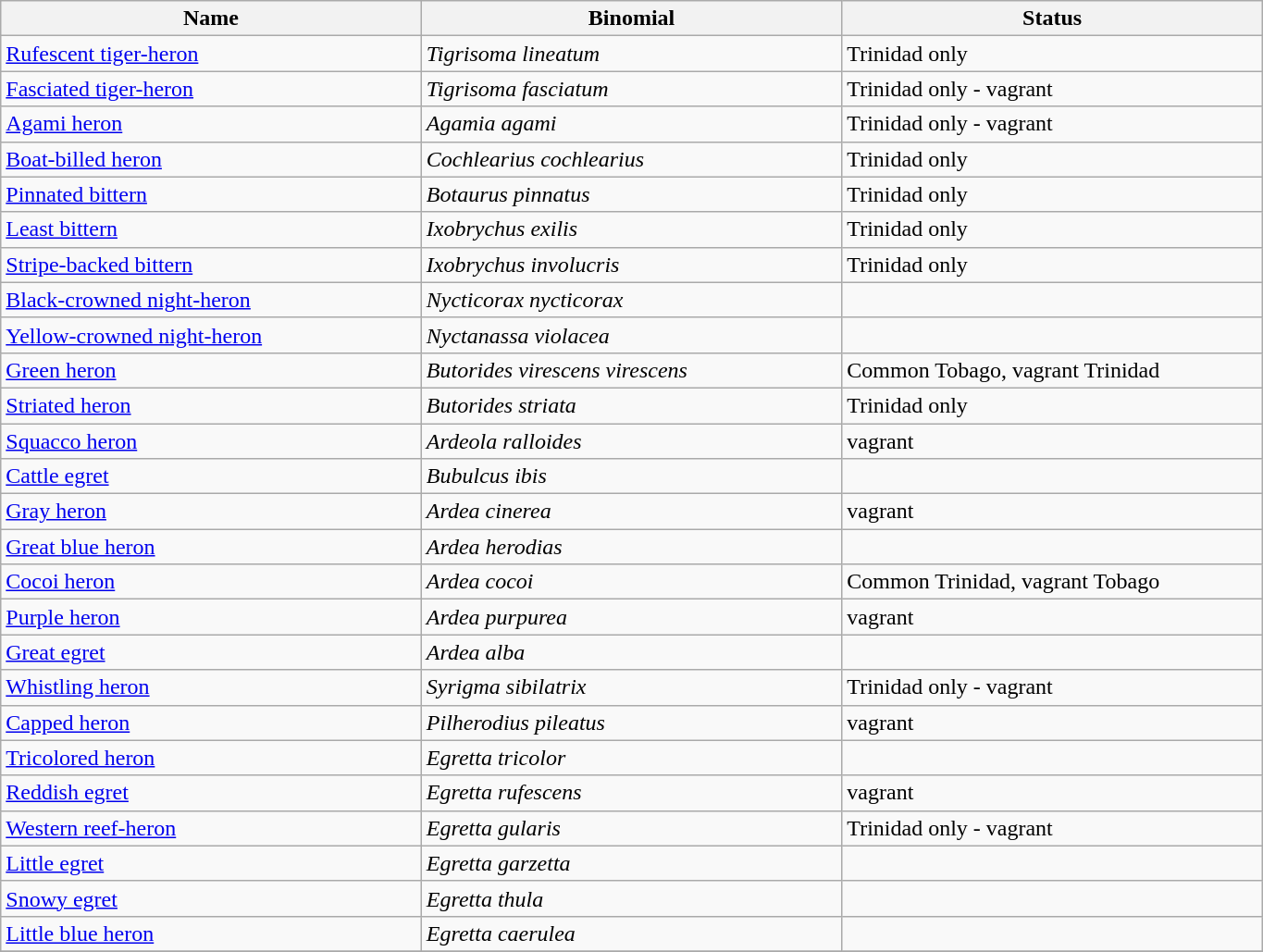<table width=72% class="wikitable">
<tr>
<th width=24%>Name</th>
<th width=24%>Binomial</th>
<th width=24%>Status</th>
</tr>
<tr>
<td><a href='#'>Rufescent tiger-heron</a></td>
<td><em>Tigrisoma lineatum</em></td>
<td>Trinidad only</td>
</tr>
<tr>
<td><a href='#'>Fasciated tiger-heron</a></td>
<td><em>Tigrisoma fasciatum</em></td>
<td>Trinidad only - vagrant</td>
</tr>
<tr>
<td><a href='#'>Agami heron</a></td>
<td><em>Agamia agami</em></td>
<td>Trinidad only - vagrant</td>
</tr>
<tr>
<td><a href='#'>Boat-billed heron</a></td>
<td><em>Cochlearius cochlearius</em></td>
<td>Trinidad only</td>
</tr>
<tr>
<td><a href='#'>Pinnated bittern</a></td>
<td><em>Botaurus pinnatus</em></td>
<td>Trinidad only</td>
</tr>
<tr>
<td><a href='#'>Least bittern</a></td>
<td><em>Ixobrychus exilis</em></td>
<td>Trinidad only</td>
</tr>
<tr>
<td><a href='#'>Stripe-backed bittern</a></td>
<td><em>Ixobrychus involucris</em></td>
<td>Trinidad only</td>
</tr>
<tr>
<td><a href='#'>Black-crowned night-heron</a></td>
<td><em>Nycticorax nycticorax</em></td>
<td></td>
</tr>
<tr>
<td><a href='#'>Yellow-crowned night-heron</a></td>
<td><em>Nyctanassa violacea</em></td>
<td></td>
</tr>
<tr>
<td><a href='#'>Green heron</a></td>
<td><em>Butorides virescens virescens</em></td>
<td>Common Tobago, vagrant Trinidad</td>
</tr>
<tr>
<td><a href='#'>Striated heron</a></td>
<td><em>Butorides striata</em></td>
<td>Trinidad only</td>
</tr>
<tr>
<td><a href='#'>Squacco heron</a></td>
<td><em>Ardeola ralloides</em></td>
<td>vagrant</td>
</tr>
<tr>
<td><a href='#'>Cattle egret</a></td>
<td><em>Bubulcus ibis</em></td>
<td></td>
</tr>
<tr>
<td><a href='#'>Gray heron</a></td>
<td><em>Ardea cinerea</em></td>
<td>vagrant</td>
</tr>
<tr>
<td><a href='#'>Great blue heron</a></td>
<td><em>Ardea herodias</em></td>
<td></td>
</tr>
<tr>
<td><a href='#'>Cocoi heron</a></td>
<td><em>Ardea cocoi</em></td>
<td>Common Trinidad, vagrant Tobago</td>
</tr>
<tr>
<td><a href='#'>Purple heron</a></td>
<td><em>Ardea purpurea</em></td>
<td>vagrant</td>
</tr>
<tr>
<td><a href='#'>Great egret</a></td>
<td><em>Ardea alba</em></td>
<td></td>
</tr>
<tr>
<td><a href='#'>Whistling heron</a></td>
<td><em>Syrigma sibilatrix</em></td>
<td>Trinidad only - vagrant</td>
</tr>
<tr>
<td><a href='#'>Capped heron</a></td>
<td><em>Pilherodius pileatus</em></td>
<td>vagrant</td>
</tr>
<tr>
<td><a href='#'>Tricolored heron</a></td>
<td><em>Egretta tricolor</em></td>
<td></td>
</tr>
<tr>
<td><a href='#'>Reddish egret</a></td>
<td><em>Egretta rufescens</em></td>
<td>vagrant</td>
</tr>
<tr>
<td><a href='#'>Western reef-heron</a></td>
<td><em>Egretta gularis</em></td>
<td>Trinidad only - vagrant</td>
</tr>
<tr>
<td><a href='#'>Little egret</a></td>
<td><em>Egretta garzetta</em></td>
<td></td>
</tr>
<tr>
<td><a href='#'>Snowy egret</a></td>
<td><em>Egretta thula</em></td>
<td></td>
</tr>
<tr>
<td><a href='#'>Little blue heron</a></td>
<td><em>Egretta caerulea</em></td>
<td></td>
</tr>
<tr>
</tr>
</table>
